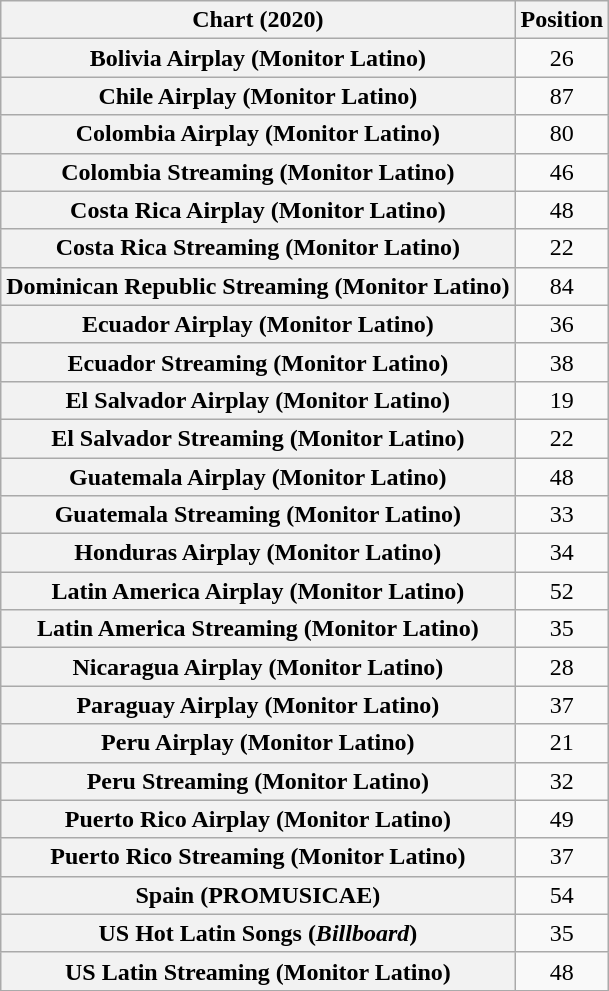<table class="wikitable plainrowheaders sortable" style="text-align:center">
<tr>
<th scope="col">Chart (2020)</th>
<th scope="col">Position</th>
</tr>
<tr>
<th scope="row">Bolivia Airplay (Monitor Latino)</th>
<td>26</td>
</tr>
<tr>
<th scope="row">Chile Airplay (Monitor Latino)</th>
<td>87</td>
</tr>
<tr>
<th scope="row">Colombia Airplay (Monitor Latino)</th>
<td>80</td>
</tr>
<tr>
<th scope="row">Colombia Streaming (Monitor Latino)</th>
<td>46</td>
</tr>
<tr>
<th scope="row">Costa Rica Airplay (Monitor Latino)</th>
<td>48</td>
</tr>
<tr>
<th scope="row">Costa Rica Streaming (Monitor Latino)</th>
<td>22</td>
</tr>
<tr>
<th scope="row">Dominican Republic Streaming (Monitor Latino)</th>
<td>84</td>
</tr>
<tr>
<th scope="row">Ecuador Airplay (Monitor Latino)</th>
<td>36</td>
</tr>
<tr>
<th scope="row">Ecuador Streaming (Monitor Latino)</th>
<td>38</td>
</tr>
<tr>
<th scope="row">El Salvador Airplay (Monitor Latino)</th>
<td>19</td>
</tr>
<tr>
<th scope="row">El Salvador Streaming (Monitor Latino)</th>
<td>22</td>
</tr>
<tr>
<th scope="row">Guatemala Airplay (Monitor Latino)</th>
<td>48</td>
</tr>
<tr>
<th scope="row">Guatemala Streaming (Monitor Latino)</th>
<td>33</td>
</tr>
<tr>
<th scope="row">Honduras Airplay (Monitor Latino)</th>
<td>34</td>
</tr>
<tr>
<th scope="row">Latin America Airplay (Monitor Latino)</th>
<td>52</td>
</tr>
<tr>
<th scope="row">Latin America Streaming (Monitor Latino)</th>
<td>35</td>
</tr>
<tr>
<th scope="row">Nicaragua Airplay (Monitor Latino)</th>
<td>28</td>
</tr>
<tr>
<th scope="row">Paraguay Airplay (Monitor Latino)</th>
<td>37</td>
</tr>
<tr>
<th scope="row">Peru Airplay (Monitor Latino)</th>
<td>21</td>
</tr>
<tr>
<th scope="row">Peru Streaming (Monitor Latino)</th>
<td>32</td>
</tr>
<tr>
<th scope="row">Puerto Rico Airplay (Monitor Latino)</th>
<td>49</td>
</tr>
<tr>
<th scope="row">Puerto Rico Streaming (Monitor Latino)</th>
<td>37</td>
</tr>
<tr>
<th scope="row">Spain (PROMUSICAE)</th>
<td>54</td>
</tr>
<tr>
<th scope="row">US Hot Latin Songs (<em>Billboard</em>)</th>
<td>35</td>
</tr>
<tr>
<th scope="row">US Latin Streaming (Monitor Latino)</th>
<td>48</td>
</tr>
</table>
